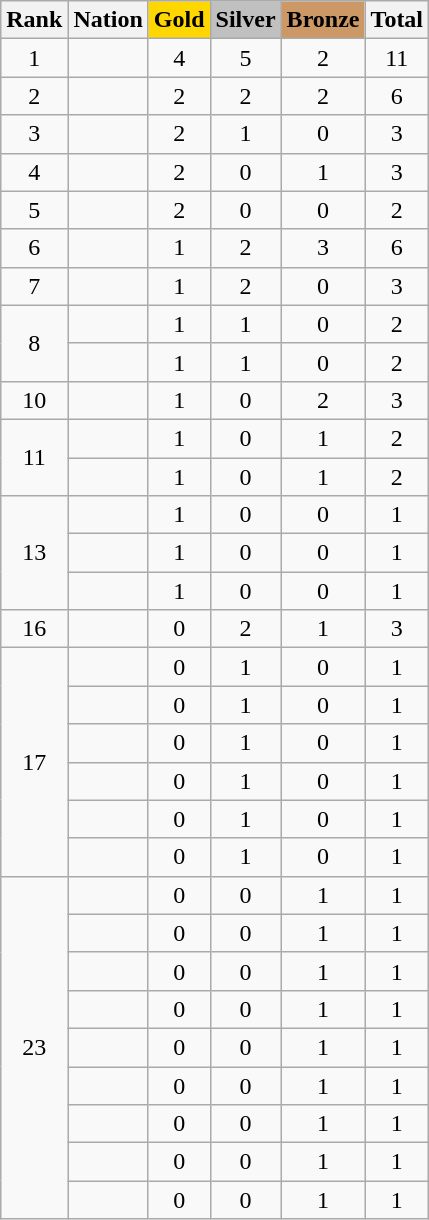<table class="wikitable sortable" style="text-align:center">
<tr>
<th>Rank</th>
<th>Nation</th>
<th style="background-color:gold">Gold</th>
<th style="background-color:silver">Silver</th>
<th style="background-color:#cc9966">Bronze</th>
<th>Total</th>
</tr>
<tr>
<td>1</td>
<td align=left></td>
<td>4</td>
<td>5</td>
<td>2</td>
<td>11</td>
</tr>
<tr>
<td>2</td>
<td align=left></td>
<td>2</td>
<td>2</td>
<td>2</td>
<td>6</td>
</tr>
<tr>
<td>3</td>
<td align=left></td>
<td>2</td>
<td>1</td>
<td>0</td>
<td>3</td>
</tr>
<tr>
<td>4</td>
<td align=left></td>
<td>2</td>
<td>0</td>
<td>1</td>
<td>3</td>
</tr>
<tr>
<td>5</td>
<td align=left></td>
<td>2</td>
<td>0</td>
<td>0</td>
<td>2</td>
</tr>
<tr>
<td>6</td>
<td align=left></td>
<td>1</td>
<td>2</td>
<td>3</td>
<td>6</td>
</tr>
<tr>
<td>7</td>
<td align=left></td>
<td>1</td>
<td>2</td>
<td>0</td>
<td>3</td>
</tr>
<tr>
<td rowspan=2>8</td>
<td align=left></td>
<td>1</td>
<td>1</td>
<td>0</td>
<td>2</td>
</tr>
<tr>
<td align=left></td>
<td>1</td>
<td>1</td>
<td>0</td>
<td>2</td>
</tr>
<tr>
<td>10</td>
<td align=left></td>
<td>1</td>
<td>0</td>
<td>2</td>
<td>3</td>
</tr>
<tr>
<td rowspan=2>11</td>
<td align=left></td>
<td>1</td>
<td>0</td>
<td>1</td>
<td>2</td>
</tr>
<tr>
<td align=left></td>
<td>1</td>
<td>0</td>
<td>1</td>
<td>2</td>
</tr>
<tr>
<td rowspan=3>13</td>
<td align=left></td>
<td>1</td>
<td>0</td>
<td>0</td>
<td>1</td>
</tr>
<tr>
<td align=left></td>
<td>1</td>
<td>0</td>
<td>0</td>
<td>1</td>
</tr>
<tr>
<td align=left></td>
<td>1</td>
<td>0</td>
<td>0</td>
<td>1</td>
</tr>
<tr>
<td>16</td>
<td align=left></td>
<td>0</td>
<td>2</td>
<td>1</td>
<td>3</td>
</tr>
<tr>
<td rowspan=6>17</td>
<td align=left></td>
<td>0</td>
<td>1</td>
<td>0</td>
<td>1</td>
</tr>
<tr>
<td align=left></td>
<td>0</td>
<td>1</td>
<td>0</td>
<td>1</td>
</tr>
<tr>
<td align=left></td>
<td>0</td>
<td>1</td>
<td>0</td>
<td>1</td>
</tr>
<tr>
<td align=left></td>
<td>0</td>
<td>1</td>
<td>0</td>
<td>1</td>
</tr>
<tr>
<td align=left></td>
<td>0</td>
<td>1</td>
<td>0</td>
<td>1</td>
</tr>
<tr>
<td align=left></td>
<td>0</td>
<td>1</td>
<td>0</td>
<td>1</td>
</tr>
<tr>
<td rowspan=10>23</td>
<td align=left></td>
<td>0</td>
<td>0</td>
<td>1</td>
<td>1</td>
</tr>
<tr>
<td align=left></td>
<td>0</td>
<td>0</td>
<td>1</td>
<td>1</td>
</tr>
<tr>
<td align=left></td>
<td>0</td>
<td>0</td>
<td>1</td>
<td>1</td>
</tr>
<tr>
<td align=left></td>
<td>0</td>
<td>0</td>
<td>1</td>
<td>1</td>
</tr>
<tr>
<td align=left></td>
<td>0</td>
<td>0</td>
<td>1</td>
<td>1</td>
</tr>
<tr>
<td align=left></td>
<td>0</td>
<td>0</td>
<td>1</td>
<td>1</td>
</tr>
<tr>
<td align=left></td>
<td>0</td>
<td>0</td>
<td>1</td>
<td>1</td>
</tr>
<tr>
<td align=left></td>
<td>0</td>
<td>0</td>
<td>1</td>
<td>1</td>
</tr>
<tr>
<td align=left></td>
<td>0</td>
<td>0</td>
<td>1</td>
<td>1</td>
</tr>
</table>
